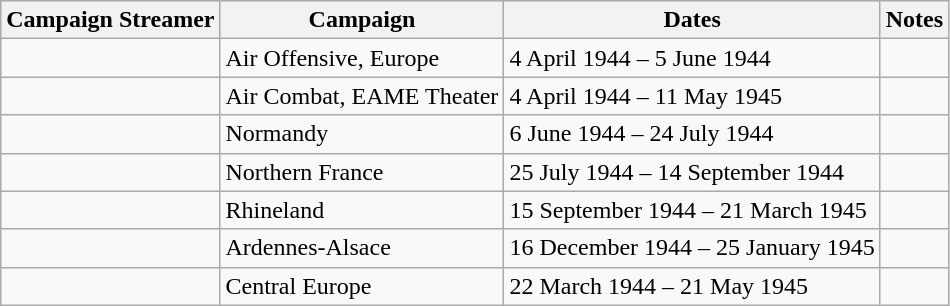<table class="wikitable">
<tr style="background:#efefef;">
<th>Campaign Streamer</th>
<th>Campaign</th>
<th>Dates</th>
<th>Notes</th>
</tr>
<tr>
<td></td>
<td>Air Offensive, Europe</td>
<td>4 April 1944 – 5 June 1944</td>
<td></td>
</tr>
<tr>
<td></td>
<td>Air Combat, EAME Theater</td>
<td>4 April 1944 – 11 May 1945</td>
<td></td>
</tr>
<tr>
<td></td>
<td>Normandy</td>
<td>6 June 1944 – 24 July 1944</td>
<td></td>
</tr>
<tr>
<td></td>
<td>Northern France</td>
<td>25 July 1944 – 14 September 1944</td>
<td></td>
</tr>
<tr>
<td></td>
<td>Rhineland</td>
<td>15 September 1944 – 21 March 1945</td>
<td></td>
</tr>
<tr>
<td></td>
<td>Ardennes-Alsace</td>
<td>16 December 1944 – 25 January 1945</td>
<td></td>
</tr>
<tr>
<td></td>
<td>Central Europe</td>
<td>22 March 1944 – 21 May 1945</td>
<td></td>
</tr>
</table>
